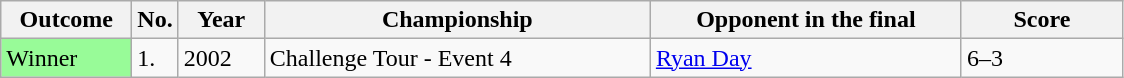<table class="sortable wikitable">
<tr>
<th width="80">Outcome</th>
<th width="20">No.</th>
<th width="50">Year</th>
<th width="250">Championship</th>
<th width="200">Opponent in the final</th>
<th width="100">Score</th>
</tr>
<tr>
<td style="background:#98FB98">Winner</td>
<td>1.</td>
<td>2002</td>
<td>Challenge Tour - Event 4</td>
<td> <a href='#'>Ryan Day</a></td>
<td>6–3</td>
</tr>
</table>
